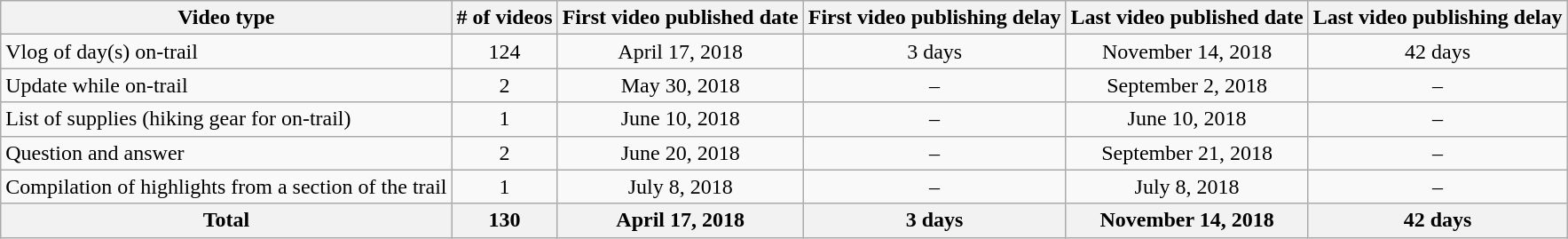<table class="wikitable">
<tr>
<th>Video type</th>
<th># of videos</th>
<th>First video published date</th>
<th>First video publishing delay</th>
<th>Last video published date</th>
<th>Last video publishing delay</th>
</tr>
<tr>
<td>Vlog of day(s) on-trail</td>
<td style="text-align:center;">124</td>
<td style="text-align:center;">April 17, 2018</td>
<td style="text-align:center;">3 days</td>
<td style="text-align:center;">November 14, 2018</td>
<td style="text-align:center;">42 days</td>
</tr>
<tr>
<td>Update while on-trail</td>
<td style="text-align:center;">2</td>
<td style="text-align:center;">May 30, 2018</td>
<td style="text-align:center;">–</td>
<td style="text-align:center;">September 2, 2018</td>
<td style="text-align:center;">–</td>
</tr>
<tr>
<td>List of supplies (hiking gear for on-trail)</td>
<td style="text-align:center;">1</td>
<td style="text-align:center;">June 10, 2018</td>
<td style="text-align:center;">–</td>
<td style="text-align:center;">June 10, 2018</td>
<td style="text-align:center;">–</td>
</tr>
<tr>
<td>Question and answer</td>
<td style="text-align:center;">2</td>
<td style="text-align:center;">June 20, 2018</td>
<td style="text-align:center;">–</td>
<td style="text-align:center;">September 21, 2018</td>
<td style="text-align:center;">–</td>
</tr>
<tr>
<td>Compilation of highlights from a section of the trail</td>
<td style="text-align:center;">1</td>
<td style="text-align:center;">July 8, 2018</td>
<td style="text-align:center;">–</td>
<td style="text-align:center;">July 8, 2018</td>
<td style="text-align:center;">–</td>
</tr>
<tr>
<th>Total</th>
<th>130</th>
<th>April 17, 2018</th>
<th>3 days</th>
<th>November 14, 2018</th>
<th>42 days</th>
</tr>
</table>
